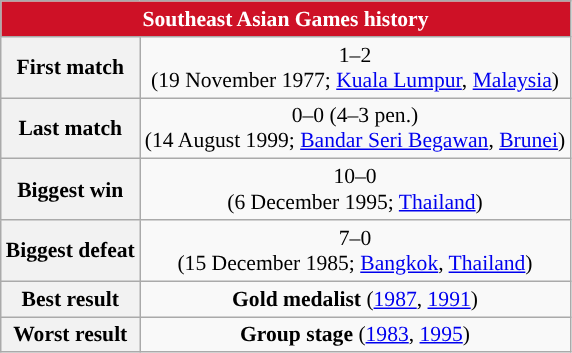<table class="wikitable collapsible collapsed" style="text-align: center;font-size:90%;">
<tr>
<th colspan=6 style="background: #CE1126; color: #FFFFFF;">Southeast Asian Games history</th>
</tr>
<tr>
<th style="text-align: center;">First match</th>
<td style="text-align:center;"> 1–2 <br>(19 November 1977; <a href='#'>Kuala Lumpur</a>, <a href='#'>Malaysia</a>)</td>
</tr>
<tr>
<th style="text-align: center;">Last match</th>
<td style="text-align:center;"> 0–0 (4–3 pen.) <br>(14 August 1999; <a href='#'>Bandar Seri Begawan</a>, <a href='#'>Brunei</a>)</td>
</tr>
<tr>
<th style="text-align: center;">Biggest win</th>
<td style="text-align:center;"> 10–0 <br>(6 December 1995; <a href='#'>Thailand</a>)</td>
</tr>
<tr>
<th style="text-align: center;">Biggest defeat</th>
<td style="text-align:center;"> 7–0 <br>(15 December 1985; <a href='#'>Bangkok</a>, <a href='#'>Thailand</a>)</td>
</tr>
<tr>
<th style="text-align: center;">Best result</th>
<td style="text-align:center;"><strong>Gold medalist</strong> (<a href='#'>1987</a>, <a href='#'>1991</a>)</td>
</tr>
<tr>
<th style="text-align: center;">Worst result</th>
<td style="text-align:center;"><strong>Group stage</strong> (<a href='#'>1983</a>, <a href='#'>1995</a>)</td>
</tr>
</table>
